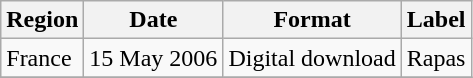<table class=wikitable>
<tr>
<th>Region</th>
<th>Date</th>
<th>Format</th>
<th>Label</th>
</tr>
<tr>
<td>France</td>
<td>15 May 2006</td>
<td>Digital download</td>
<td>Rapas</td>
</tr>
<tr>
</tr>
</table>
